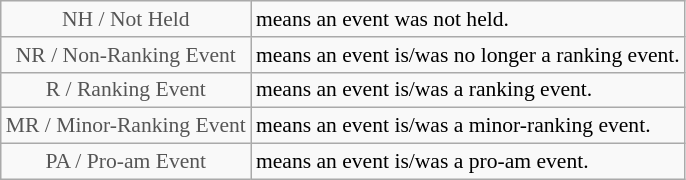<table class="wikitable" style="font-size:90%">
<tr>
<td style="text-align:center; color:#555555;" colspan="4">NH / Not Held</td>
<td>means an event was not held.</td>
</tr>
<tr>
<td style="text-align:center; color:#555555;" colspan="4">NR / Non-Ranking Event</td>
<td>means an event is/was no longer a ranking event.</td>
</tr>
<tr>
<td style="text-align:center; color:#555555;" colspan="4">R / Ranking Event</td>
<td>means an event is/was a ranking event.</td>
</tr>
<tr>
<td style="text-align:center; color:#555555;" colspan="4">MR / Minor-Ranking Event</td>
<td>means an event is/was a minor-ranking event.</td>
</tr>
<tr>
<td style="text-align:center; color:#555555;" colspan="4">PA / Pro-am Event</td>
<td>means an event is/was a pro-am event.</td>
</tr>
</table>
